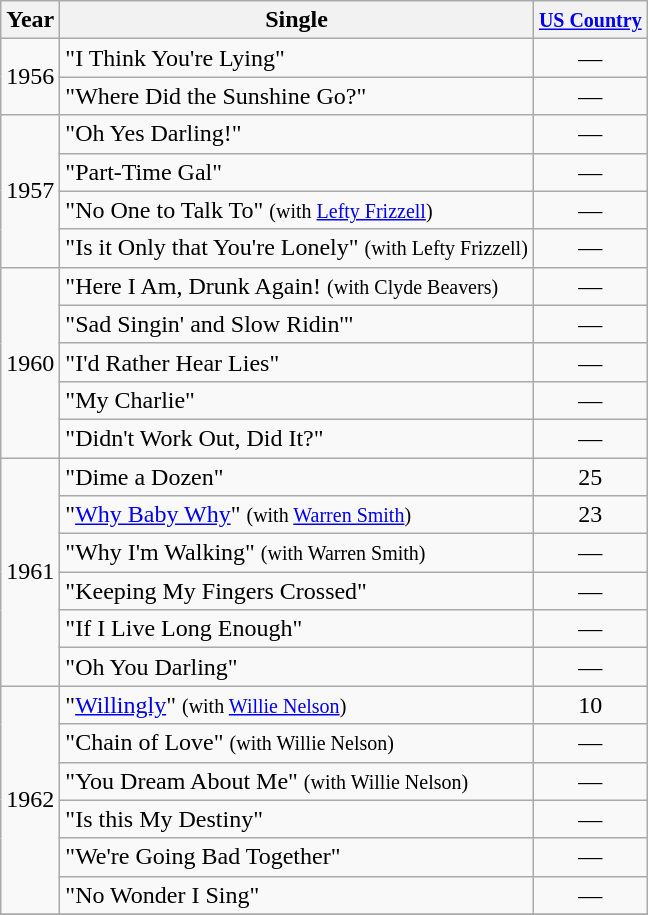<table class="wikitable">
<tr>
<th>Year</th>
<th>Single</th>
<th><small><a href='#'>US Country</a></small></th>
</tr>
<tr>
<td rowspan="2">1956</td>
<td>"I Think You're Lying"</td>
<td align="center">—</td>
</tr>
<tr>
<td>"Where Did the Sunshine Go?"</td>
<td align="center">—</td>
</tr>
<tr>
<td rowspan="4">1957</td>
<td>"Oh Yes Darling!"</td>
<td align="center">—</td>
</tr>
<tr>
<td>"Part-Time Gal"</td>
<td align="center">—</td>
</tr>
<tr>
<td>"No One to Talk To" <small>(with <a href='#'>Lefty Frizzell</a>)</small></td>
<td align="center">—</td>
</tr>
<tr>
<td>"Is it Only that You're Lonely" <small>(with Lefty Frizzell)</small></td>
<td align="center">—</td>
</tr>
<tr>
<td rowspan="5">1960</td>
<td>"Here I Am, Drunk Again! <small>(with Clyde Beavers)</small></td>
<td align="center">—</td>
</tr>
<tr>
<td>"Sad Singin' and Slow Ridin'"</td>
<td align="center">—</td>
</tr>
<tr>
<td>"I'd Rather Hear Lies"</td>
<td align="center">—</td>
</tr>
<tr>
<td>"My Charlie"</td>
<td align="center">—</td>
</tr>
<tr>
<td>"Didn't Work Out, Did It?"</td>
<td align="center">—</td>
</tr>
<tr>
<td rowspan="6">1961</td>
<td>"Dime a Dozen"</td>
<td align="Center">25</td>
</tr>
<tr>
<td>"<a href='#'>Why Baby Why</a>" <small>(with <a href='#'>Warren Smith</a>)</small></td>
<td align="Center">23</td>
</tr>
<tr>
<td>"Why I'm Walking" <small>(with Warren Smith)</small></td>
<td align="center">—</td>
</tr>
<tr>
<td>"Keeping My Fingers Crossed"</td>
<td align="center">—</td>
</tr>
<tr>
<td>"If I Live Long Enough"</td>
<td align="center">—</td>
</tr>
<tr>
<td>"Oh You Darling"</td>
<td align="center">—</td>
</tr>
<tr>
<td rowspan="6">1962</td>
<td>"<a href='#'>Willingly</a>" <small>(with <a href='#'>Willie Nelson</a>)</small></td>
<td align="Center">10</td>
</tr>
<tr>
<td>"Chain of Love" <small>(with Willie Nelson)</small></td>
<td align="center">—</td>
</tr>
<tr>
<td>"You Dream About Me" <small>(with Willie Nelson)</small></td>
<td align="center">—</td>
</tr>
<tr>
<td>"Is this My Destiny"</td>
<td align="center">—</td>
</tr>
<tr>
<td>"We're Going Bad Together"</td>
<td align="center">—</td>
</tr>
<tr>
<td>"No Wonder I Sing"</td>
<td align="center">—</td>
</tr>
<tr>
</tr>
</table>
